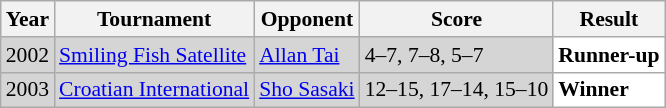<table class="sortable wikitable" style="font-size: 90%;">
<tr>
<th>Year</th>
<th>Tournament</th>
<th>Opponent</th>
<th>Score</th>
<th>Result</th>
</tr>
<tr style="background:#D5D5D5">
<td align="center">2002</td>
<td align="left"><a href='#'>Smiling Fish Satellite</a></td>
<td align="left"> <a href='#'>Allan Tai</a></td>
<td align="left">4–7, 7–8, 5–7</td>
<td style="text-align:left; background:white"> <strong>Runner-up</strong></td>
</tr>
<tr style="background:#D5D5D5">
<td align="center">2003</td>
<td align="left"><a href='#'>Croatian International</a></td>
<td align="left"> <a href='#'>Sho Sasaki</a></td>
<td align="left">12–15, 17–14, 15–10</td>
<td style="text-align:left; background:white"> <strong>Winner</strong></td>
</tr>
</table>
